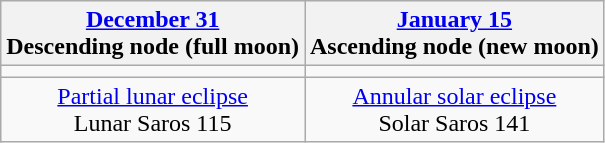<table class="wikitable">
<tr>
<th><a href='#'>December 31</a><br>Descending node (full moon)<br></th>
<th><a href='#'>January 15</a><br>Ascending node (new moon)<br></th>
</tr>
<tr>
<td></td>
<td></td>
</tr>
<tr align=center>
<td><a href='#'>Partial lunar eclipse</a><br>Lunar Saros 115</td>
<td><a href='#'>Annular solar eclipse</a><br>Solar Saros 141</td>
</tr>
</table>
